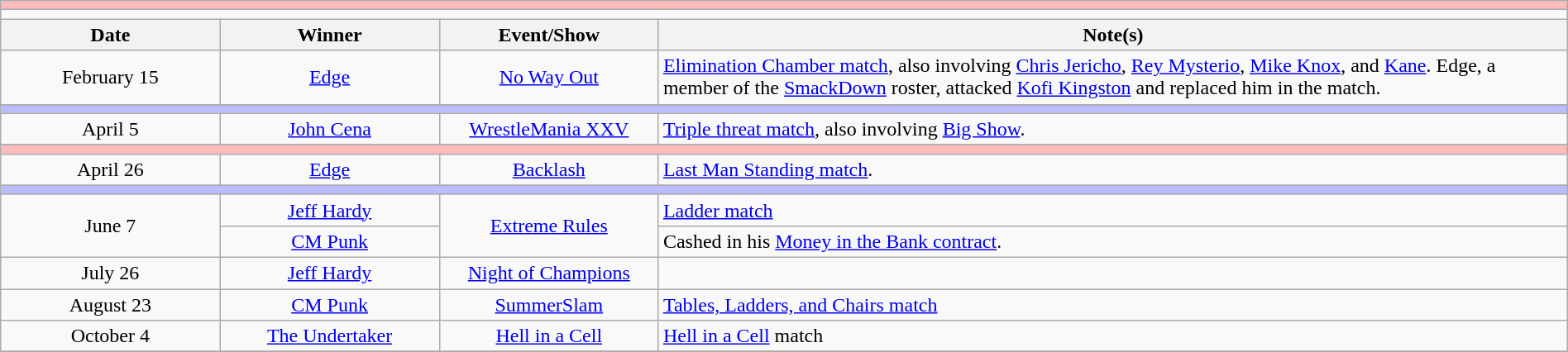<table class="wikitable" style="text-align:center; width:100%;">
<tr style="background:#FBB;">
<td colspan="5"></td>
</tr>
<tr>
<td colspan="5"><strong></strong></td>
</tr>
<tr>
<th width=14%>Date</th>
<th width=14%>Winner</th>
<th width=14%>Event/Show</th>
<th width=58%>Note(s)</th>
</tr>
<tr>
<td>February 15</td>
<td><a href='#'>Edge</a></td>
<td><a href='#'>No Way Out</a></td>
<td align=left><a href='#'>Elimination Chamber match</a>, also involving <a href='#'>Chris Jericho</a>, <a href='#'>Rey Mysterio</a>, <a href='#'>Mike Knox</a>, and <a href='#'>Kane</a>. Edge, a member of the <a href='#'>SmackDown</a> roster, attacked <a href='#'>Kofi Kingston</a> and replaced him in the match.</td>
</tr>
<tr>
</tr>
<tr style="background:#BBF;">
<td colspan="5"></td>
</tr>
<tr>
<td>April 5</td>
<td><a href='#'>John Cena</a></td>
<td><a href='#'>WrestleMania XXV</a></td>
<td align=left><a href='#'>Triple threat match</a>, also involving <a href='#'>Big Show</a>.</td>
</tr>
<tr>
</tr>
<tr style="background:#FBB;">
<td colspan="5"></td>
</tr>
<tr>
<td>April 26</td>
<td><a href='#'>Edge</a></td>
<td><a href='#'>Backlash</a></td>
<td align=left><a href='#'>Last Man Standing match</a>.</td>
</tr>
<tr>
</tr>
<tr style="background:#BBF;">
<td colspan="5"></td>
</tr>
<tr>
<td rowspan=2>June 7</td>
<td><a href='#'>Jeff Hardy</a></td>
<td rowspan=2><a href='#'>Extreme Rules</a></td>
<td align=left><a href='#'>Ladder match</a></td>
</tr>
<tr>
<td><a href='#'>CM Punk</a></td>
<td align=left>Cashed in his <a href='#'>Money in the Bank contract</a>.</td>
</tr>
<tr>
<td>July 26</td>
<td><a href='#'>Jeff Hardy</a></td>
<td><a href='#'>Night of Champions</a></td>
<td></td>
</tr>
<tr>
<td>August 23</td>
<td><a href='#'>CM Punk</a></td>
<td><a href='#'>SummerSlam</a></td>
<td align=left><a href='#'>Tables, Ladders, and Chairs match</a></td>
</tr>
<tr>
<td>October 4</td>
<td><a href='#'>The Undertaker</a></td>
<td><a href='#'>Hell in a Cell</a></td>
<td align=left><a href='#'>Hell in a Cell</a> match</td>
</tr>
<tr>
</tr>
</table>
